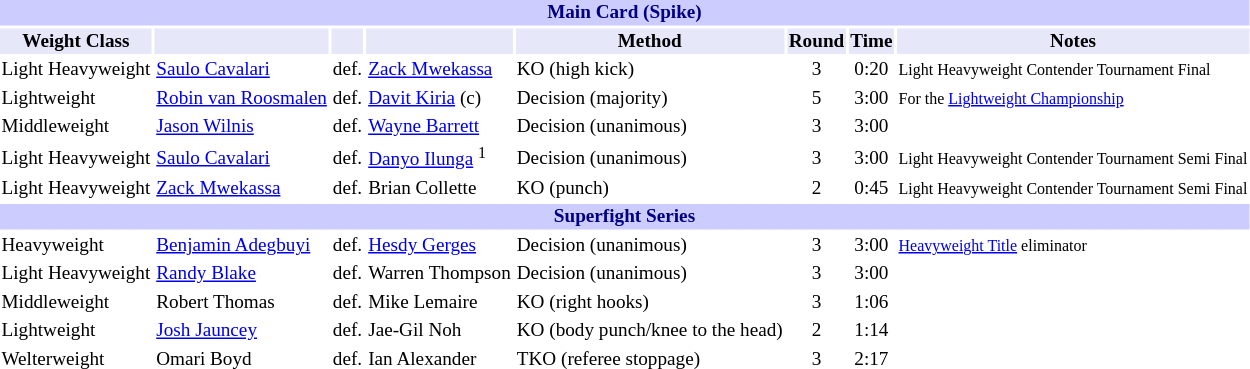<table class="toccolours" style="font-size: 80%;">
<tr>
<th colspan="8" style="background-color: #ccf; color: #000080; text-align: center;"><strong>Main Card (Spike)</strong></th>
</tr>
<tr>
<th colspan="1" style="background-color: #E6E8FA; color: #000000; text-align: center;">Weight Class</th>
<th colspan="1" style="background-color: #E6E8FA; color: #000000; text-align: center;"></th>
<th colspan="1" style="background-color: #E6E8FA; color: #000000; text-align: center;"></th>
<th colspan="1" style="background-color: #E6E8FA; color: #000000; text-align: center;"></th>
<th colspan="1" style="background-color: #E6E8FA; color: #000000; text-align: center;">Method</th>
<th colspan="1" style="background-color: #E6E8FA; color: #000000; text-align: center;">Round</th>
<th colspan="1" style="background-color: #E6E8FA; color: #000000; text-align: center;">Time</th>
<th colspan="1" style="background-color: #E6E8FA; color: #000000; text-align: center;">Notes</th>
</tr>
<tr>
<td>Light Heavyweight</td>
<td> <a href='#'>Saulo Cavalari</a></td>
<td align=center>def.</td>
<td> <a href='#'>Zack Mwekassa</a></td>
<td>KO (high kick)</td>
<td align=center>3</td>
<td align=center>0:20</td>
<td><small>Light Heavyweight Contender Tournament Final</small></td>
</tr>
<tr>
<td>Lightweight</td>
<td> <a href='#'>Robin van Roosmalen</a></td>
<td align=center>def.</td>
<td> <a href='#'>Davit Kiria</a> (c)</td>
<td>Decision (majority)</td>
<td align=center>5</td>
<td align=center>3:00</td>
<td><small>For the <a href='#'>Lightweight Championship</a></small></td>
</tr>
<tr>
<td>Middleweight</td>
<td> <a href='#'>Jason Wilnis</a></td>
<td align=center>def.</td>
<td> <a href='#'>Wayne Barrett</a></td>
<td>Decision (unanimous)</td>
<td align=center>3</td>
<td align=center>3:00</td>
<td></td>
</tr>
<tr>
<td>Light Heavyweight</td>
<td> <a href='#'>Saulo Cavalari</a></td>
<td align=center>def.</td>
<td> <a href='#'>Danyo Ilunga</a> <sup>1</sup></td>
<td>Decision (unanimous)</td>
<td align=center>3</td>
<td align=center>3:00</td>
<td><small>Light Heavyweight Contender Tournament Semi Final</small></td>
</tr>
<tr>
<td>Light Heavyweight</td>
<td> <a href='#'>Zack Mwekassa</a></td>
<td align=center>def.</td>
<td> Brian Collette</td>
<td>KO (punch)</td>
<td align=center>2</td>
<td align=center>0:45</td>
<td><small>Light Heavyweight Contender Tournament Semi Final</small></td>
</tr>
<tr>
<th colspan="8" style="background-color: #ccf; color: #000080; text-align: center;"><strong>Superfight Series</strong></th>
</tr>
<tr>
<td>Heavyweight</td>
<td> <a href='#'>Benjamin Adegbuyi</a></td>
<td align=center>def.</td>
<td> <a href='#'>Hesdy Gerges</a></td>
<td>Decision (unanimous)</td>
<td align=center>3</td>
<td align=center>3:00</td>
<td><small><a href='#'>Heavyweight Title</a> eliminator  </small></td>
</tr>
<tr>
<td>Light Heavyweight</td>
<td> <a href='#'>Randy Blake</a></td>
<td align=center>def.</td>
<td> Warren Thompson</td>
<td>Decision (unanimous)</td>
<td align=center>3</td>
<td align=center>3:00</td>
</tr>
<tr>
<td>Middleweight</td>
<td> Robert Thomas</td>
<td align=center>def.</td>
<td> Mike Lemaire</td>
<td>KO (right hooks)</td>
<td align=center>3</td>
<td align=center>1:06</td>
</tr>
<tr>
<td>Lightweight</td>
<td> <a href='#'>Josh Jauncey</a></td>
<td align=center>def.</td>
<td> Jae-Gil Noh</td>
<td>KO (body punch/knee to the head)</td>
<td align=center>2</td>
<td align=center>1:14</td>
</tr>
<tr>
<td>Welterweight</td>
<td> Omari Boyd</td>
<td align=center>def.</td>
<td> Ian Alexander</td>
<td>TKO (referee stoppage)</td>
<td align=center>3</td>
<td align=center>2:17</td>
</tr>
<tr>
</tr>
</table>
